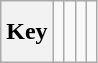<table class="wikitable" style="height:2.6em">
<tr>
<th>Key</th>
<td> </td>
<td></td>
<td></td>
<td></td>
</tr>
</table>
